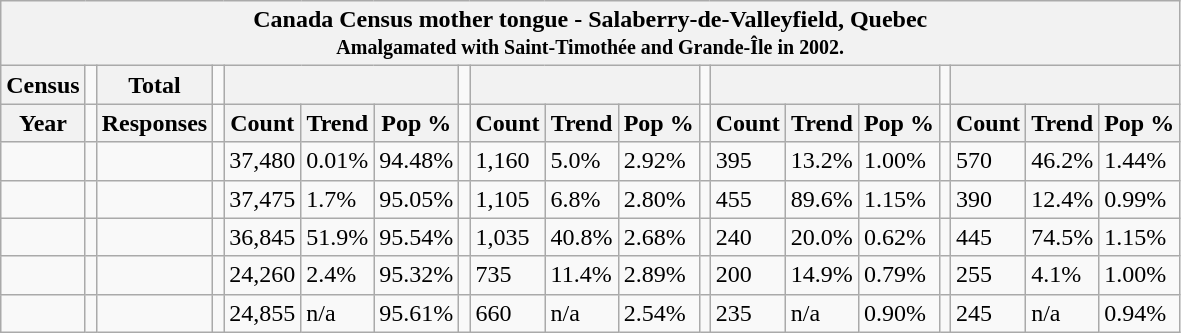<table class="wikitable">
<tr>
<th colspan="19">Canada Census mother tongue - Salaberry-de-Valleyfield, Quebec<br><small>Amalgamated with Saint-Timothée and Grande-Île in 2002.</small></th>
</tr>
<tr>
<th>Census</th>
<td></td>
<th>Total</th>
<td colspan="1"></td>
<th colspan="3"></th>
<td colspan="1"></td>
<th colspan="3"></th>
<td colspan="1"></td>
<th colspan="3"></th>
<td colspan="1"></td>
<th colspan="3"></th>
</tr>
<tr>
<th>Year</th>
<td></td>
<th>Responses</th>
<td></td>
<th>Count</th>
<th>Trend</th>
<th>Pop %</th>
<td></td>
<th>Count</th>
<th>Trend</th>
<th>Pop %</th>
<td></td>
<th>Count</th>
<th>Trend</th>
<th>Pop %</th>
<td></td>
<th>Count</th>
<th>Trend</th>
<th>Pop %</th>
</tr>
<tr>
<td></td>
<td></td>
<td></td>
<td></td>
<td>37,480</td>
<td> 0.01%</td>
<td>94.48%</td>
<td></td>
<td>1,160</td>
<td> 5.0%</td>
<td>2.92%</td>
<td></td>
<td>395</td>
<td> 13.2%</td>
<td>1.00%</td>
<td></td>
<td>570</td>
<td> 46.2%</td>
<td>1.44%</td>
</tr>
<tr>
<td></td>
<td></td>
<td></td>
<td></td>
<td>37,475</td>
<td> 1.7%</td>
<td>95.05%</td>
<td></td>
<td>1,105</td>
<td> 6.8%</td>
<td>2.80%</td>
<td></td>
<td>455</td>
<td> 89.6%</td>
<td>1.15%</td>
<td></td>
<td>390</td>
<td> 12.4%</td>
<td>0.99%</td>
</tr>
<tr>
<td></td>
<td></td>
<td></td>
<td></td>
<td>36,845</td>
<td> 51.9%</td>
<td>95.54%</td>
<td></td>
<td>1,035</td>
<td> 40.8%</td>
<td>2.68%</td>
<td></td>
<td>240</td>
<td> 20.0%</td>
<td>0.62%</td>
<td></td>
<td>445</td>
<td> 74.5%</td>
<td>1.15%</td>
</tr>
<tr>
<td></td>
<td></td>
<td></td>
<td></td>
<td>24,260</td>
<td> 2.4%</td>
<td>95.32%</td>
<td></td>
<td>735</td>
<td> 11.4%</td>
<td>2.89%</td>
<td></td>
<td>200</td>
<td> 14.9%</td>
<td>0.79%</td>
<td></td>
<td>255</td>
<td> 4.1%</td>
<td>1.00%</td>
</tr>
<tr>
<td></td>
<td></td>
<td></td>
<td></td>
<td>24,855</td>
<td>n/a</td>
<td>95.61%</td>
<td></td>
<td>660</td>
<td>n/a</td>
<td>2.54%</td>
<td></td>
<td>235</td>
<td>n/a</td>
<td>0.90%</td>
<td></td>
<td>245</td>
<td>n/a</td>
<td>0.94%</td>
</tr>
</table>
